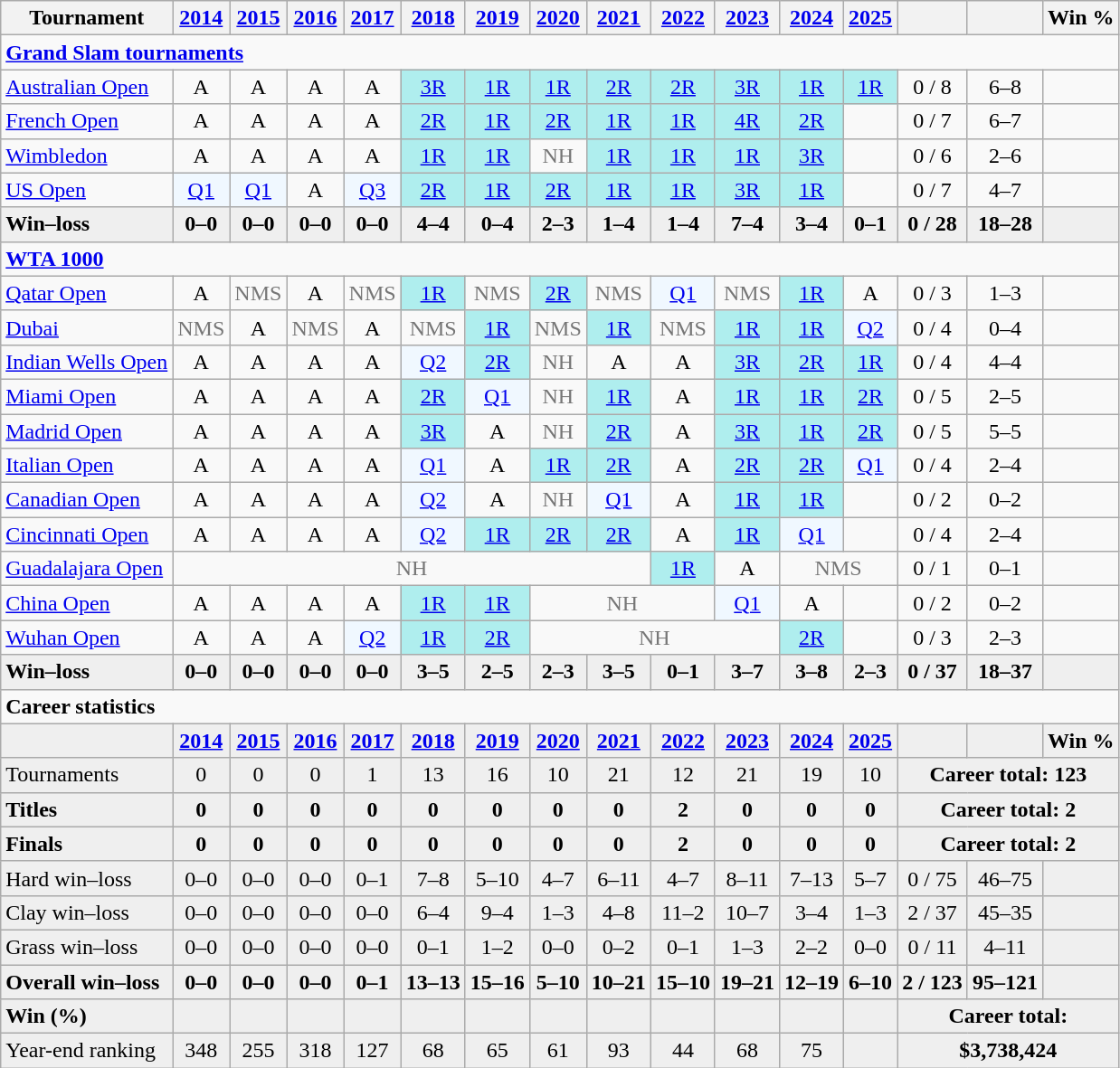<table class=wikitable style=text-align:center>
<tr>
<th>Tournament</th>
<th><a href='#'>2014</a></th>
<th><a href='#'>2015</a></th>
<th><a href='#'>2016</a></th>
<th><a href='#'>2017</a></th>
<th><a href='#'>2018</a></th>
<th><a href='#'>2019</a></th>
<th><a href='#'>2020</a></th>
<th><a href='#'>2021</a></th>
<th><a href='#'>2022</a></th>
<th><a href='#'>2023</a></th>
<th><a href='#'>2024</a></th>
<th><a href='#'>2025</a></th>
<th></th>
<th></th>
<th>Win %</th>
</tr>
<tr>
<td colspan=16 style=text-align:left><strong><a href='#'>Grand Slam tournaments</a></strong></td>
</tr>
<tr>
<td style=text-align:left><a href='#'>Australian Open</a></td>
<td>A</td>
<td>A</td>
<td>A</td>
<td>A</td>
<td style=background:#afeeee><a href='#'>3R</a></td>
<td style=background:#afeeee><a href='#'>1R</a></td>
<td style=background:#afeeee><a href='#'>1R</a></td>
<td style=background:#afeeee><a href='#'>2R</a></td>
<td style=background:#afeeee><a href='#'>2R</a></td>
<td style=background:#afeeee><a href='#'>3R</a></td>
<td style=background:#afeeee><a href='#'>1R</a></td>
<td style=background:#afeeee><a href='#'>1R</a></td>
<td>0 / 8</td>
<td>6–8</td>
<td></td>
</tr>
<tr>
<td style=text-align:left><a href='#'>French Open</a></td>
<td>A</td>
<td>A</td>
<td>A</td>
<td>A</td>
<td style=background:#afeeee><a href='#'>2R</a></td>
<td style=background:#afeeee><a href='#'>1R</a></td>
<td style=background:#afeeee><a href='#'>2R</a></td>
<td style=background:#afeeee><a href='#'>1R</a></td>
<td style=background:#afeeee><a href='#'>1R</a></td>
<td style=background:#afeeee><a href='#'>4R</a></td>
<td style=background:#afeeee><a href='#'>2R</a></td>
<td></td>
<td>0 / 7</td>
<td>6–7</td>
<td></td>
</tr>
<tr>
<td style=text-align:left><a href='#'>Wimbledon</a></td>
<td>A</td>
<td>A</td>
<td>A</td>
<td>A</td>
<td style=background:#afeeee><a href='#'>1R</a></td>
<td style=background:#afeeee><a href='#'>1R</a></td>
<td style=color:#767676>NH</td>
<td style=background:#afeeee><a href='#'>1R</a></td>
<td style=background:#afeeee><a href='#'>1R</a></td>
<td style=background:#afeeee><a href='#'>1R</a></td>
<td style=background:#afeeee><a href='#'>3R</a></td>
<td></td>
<td>0 / 6</td>
<td>2–6</td>
<td></td>
</tr>
<tr>
<td style=text-align:left><a href='#'>US Open</a></td>
<td style=background:#f0f8ff><a href='#'>Q1</a></td>
<td style=background:#f0f8ff><a href='#'>Q1</a></td>
<td>A</td>
<td style=background:#f0f8ff><a href='#'>Q3</a></td>
<td style=background:#afeeee><a href='#'>2R</a></td>
<td style=background:#afeeee><a href='#'>1R</a></td>
<td style=background:#afeeee><a href='#'>2R</a></td>
<td style=background:#afeeee><a href='#'>1R</a></td>
<td style=background:#afeeee><a href='#'>1R</a></td>
<td style=background:#afeeee><a href='#'>3R</a></td>
<td style=background:#afeeee><a href='#'>1R</a></td>
<td></td>
<td>0 / 7</td>
<td>4–7</td>
<td></td>
</tr>
<tr style=background:#efefef;font-weight:bold>
<td style=text-align:left>Win–loss</td>
<td>0–0</td>
<td>0–0</td>
<td>0–0</td>
<td>0–0</td>
<td>4–4</td>
<td>0–4</td>
<td>2–3</td>
<td>1–4</td>
<td>1–4</td>
<td>7–4</td>
<td>3–4</td>
<td>0–1</td>
<td>0 / 28</td>
<td>18–28</td>
<td></td>
</tr>
<tr>
<td colspan=16 style=text-align:left><strong><a href='#'>WTA 1000</a></strong></td>
</tr>
<tr>
<td style=text-align:left><a href='#'>Qatar Open</a></td>
<td>A</td>
<td style=color:#767676>NMS</td>
<td>A</td>
<td style=color:#767676>NMS</td>
<td style=background:#afeeee><a href='#'>1R</a></td>
<td style=color:#767676>NMS</td>
<td style=background:#afeeee><a href='#'>2R</a></td>
<td style=color:#767676>NMS</td>
<td style=background:#f0f8ff><a href='#'>Q1</a></td>
<td style=color:#767676>NMS</td>
<td style=background:#afeeee><a href='#'>1R</a></td>
<td>A</td>
<td>0 / 3</td>
<td>1–3</td>
<td></td>
</tr>
<tr>
<td style=text-align:left><a href='#'>Dubai</a></td>
<td style=color:#767676>NMS</td>
<td>A</td>
<td style=color:#767676>NMS</td>
<td>A</td>
<td style=color:#767676>NMS</td>
<td style=background:#afeeee><a href='#'>1R</a></td>
<td style=color:#767676>NMS</td>
<td style=background:#afeeee><a href='#'>1R</a></td>
<td style=color:#767676>NMS</td>
<td style=background:#afeeee><a href='#'>1R</a></td>
<td style=background:#afeeee><a href='#'>1R</a></td>
<td style=background:#f0f8ff><a href='#'>Q2</a></td>
<td>0 / 4</td>
<td>0–4</td>
<td></td>
</tr>
<tr>
<td style=text-align:left><a href='#'>Indian Wells Open</a></td>
<td>A</td>
<td>A</td>
<td>A</td>
<td>A</td>
<td style=background:#f0f8ff><a href='#'>Q2</a></td>
<td style=background:#afeeee><a href='#'>2R</a></td>
<td style=color:#767676>NH</td>
<td>A</td>
<td>A</td>
<td style=background:#afeeee><a href='#'>3R</a></td>
<td style=background:#afeeee><a href='#'>2R</a></td>
<td style=background:#afeeee><a href='#'>1R</a></td>
<td>0 / 4</td>
<td>4–4</td>
<td></td>
</tr>
<tr>
<td style=text-align:left><a href='#'>Miami Open</a></td>
<td>A</td>
<td>A</td>
<td>A</td>
<td>A</td>
<td style=background:#afeeee><a href='#'>2R</a></td>
<td style=background:#f0f8ff><a href='#'>Q1</a></td>
<td style=color:#767676>NH</td>
<td style=background:#afeeee><a href='#'>1R</a></td>
<td>A</td>
<td style=background:#afeeee><a href='#'>1R</a></td>
<td style=background:#afeeee><a href='#'>1R</a></td>
<td style=background:#afeeee><a href='#'>2R</a></td>
<td>0 / 5</td>
<td>2–5</td>
<td></td>
</tr>
<tr>
<td style=text-align:left><a href='#'>Madrid Open</a></td>
<td>A</td>
<td>A</td>
<td>A</td>
<td>A</td>
<td style=background:#afeeee><a href='#'>3R</a></td>
<td>A</td>
<td style=color:#767676>NH</td>
<td style=background:#afeeee><a href='#'>2R</a></td>
<td>A</td>
<td style=background:#afeeee><a href='#'>3R</a></td>
<td style=background:#afeeee><a href='#'>1R</a></td>
<td style=background:#afeeee><a href='#'>2R</a></td>
<td>0 / 5</td>
<td>5–5</td>
<td></td>
</tr>
<tr>
<td style=text-align:left><a href='#'>Italian Open</a></td>
<td>A</td>
<td>A</td>
<td>A</td>
<td>A</td>
<td style=background:#f0f8ff><a href='#'>Q1</a></td>
<td>A</td>
<td style=background:#afeeee><a href='#'>1R</a></td>
<td style=background:#afeeee><a href='#'>2R</a></td>
<td>A</td>
<td style=background:#afeeee><a href='#'>2R</a></td>
<td style=background:#afeeee><a href='#'>2R</a></td>
<td style=background:#f0f8ff><a href='#'>Q1</a></td>
<td>0 / 4</td>
<td>2–4</td>
<td></td>
</tr>
<tr>
<td style=text-align:left><a href='#'>Canadian Open</a></td>
<td>A</td>
<td>A</td>
<td>A</td>
<td>A</td>
<td style=background:#f0f8ff><a href='#'>Q2</a></td>
<td>A</td>
<td style=color:#767676>NH</td>
<td style=background:#f0f8ff><a href='#'>Q1</a></td>
<td>A</td>
<td style=background:#afeeee><a href='#'>1R</a></td>
<td style=background:#afeeee><a href='#'>1R</a></td>
<td></td>
<td>0 / 2</td>
<td>0–2</td>
<td></td>
</tr>
<tr>
<td style=text-align:left><a href='#'>Cincinnati Open</a></td>
<td>A</td>
<td>A</td>
<td>A</td>
<td>A</td>
<td style=background:#f0f8ff><a href='#'>Q2</a></td>
<td style=background:#afeeee><a href='#'>1R</a></td>
<td style=background:#afeeee><a href='#'>2R</a></td>
<td style=background:#afeeee><a href='#'>2R</a></td>
<td>A</td>
<td style=background:#afeeee><a href='#'>1R</a></td>
<td style=background:#f0f8ff><a href='#'>Q1</a></td>
<td></td>
<td>0 / 4</td>
<td>2–4</td>
<td></td>
</tr>
<tr>
<td style=text-align:left><a href='#'>Guadalajara Open</a></td>
<td colspan=8 style=color:#767676>NH</td>
<td style=background:#afeeee><a href='#'>1R</a></td>
<td>A</td>
<td colspan=2 style=color:#767676>NMS</td>
<td>0 / 1</td>
<td>0–1</td>
<td></td>
</tr>
<tr>
<td style=text-align:left><a href='#'>China Open</a></td>
<td>A</td>
<td>A</td>
<td>A</td>
<td>A</td>
<td style=background:#afeeee><a href='#'>1R</a></td>
<td style=background:#afeeee><a href='#'>1R</a></td>
<td colspan=3 style=color:#767676>NH</td>
<td style=background:#f0f8ff><a href='#'>Q1</a></td>
<td>A</td>
<td></td>
<td>0 / 2</td>
<td>0–2</td>
<td></td>
</tr>
<tr>
<td style=text-align:left><a href='#'>Wuhan Open</a></td>
<td>A</td>
<td>A</td>
<td>A</td>
<td style=background:#f0f8ff><a href='#'>Q2</a></td>
<td style=background:#afeeee><a href='#'>1R</a></td>
<td style=background:#afeeee><a href='#'>2R</a></td>
<td colspan=4 style=color:#767676>NH</td>
<td style=background:#afeeee><a href='#'>2R</a></td>
<td></td>
<td>0 / 3</td>
<td>2–3</td>
<td></td>
</tr>
<tr style=font-weight:bold;background:#efefef>
<td style=text-align:left>Win–loss</td>
<td>0–0</td>
<td>0–0</td>
<td>0–0</td>
<td>0–0</td>
<td>3–5</td>
<td>2–5</td>
<td>2–3</td>
<td>3–5</td>
<td>0–1</td>
<td>3–7</td>
<td>3–8</td>
<td>2–3</td>
<td>0 / 37</td>
<td>18–37</td>
<td></td>
</tr>
<tr>
<td colspan=16 style=text-align:left><strong>Career statistics</strong></td>
</tr>
<tr style=font-weight:bold;background:#efefef>
<td></td>
<td><a href='#'>2014</a></td>
<td><a href='#'>2015</a></td>
<td><a href='#'>2016</a></td>
<td><a href='#'>2017</a></td>
<td><a href='#'>2018</a></td>
<td><a href='#'>2019</a></td>
<td><a href='#'>2020</a></td>
<td><a href='#'>2021</a></td>
<td><a href='#'>2022</a></td>
<td><a href='#'>2023</a></td>
<td><a href='#'>2024</a></td>
<td><a href='#'>2025</a></td>
<td></td>
<td></td>
<td>Win %</td>
</tr>
<tr style=background:#efefef>
<td style=text-align:left>Tournaments</td>
<td>0</td>
<td>0</td>
<td>0</td>
<td>1</td>
<td>13</td>
<td>16</td>
<td>10</td>
<td>21</td>
<td>12</td>
<td>21</td>
<td>19</td>
<td>10</td>
<td colspan=3><strong>Career total: 123</strong></td>
</tr>
<tr style=font-weight:bold;background:#efefef>
<td style=text-align:left>Titles</td>
<td>0</td>
<td>0</td>
<td>0</td>
<td>0</td>
<td>0</td>
<td>0</td>
<td>0</td>
<td>0</td>
<td>2</td>
<td>0</td>
<td>0</td>
<td>0</td>
<td colspan=3>Career total: 2</td>
</tr>
<tr style=font-weight:bold;background:#efefef>
<td style=text-align:left>Finals</td>
<td>0</td>
<td>0</td>
<td>0</td>
<td>0</td>
<td>0</td>
<td>0</td>
<td>0</td>
<td>0</td>
<td>2</td>
<td>0</td>
<td>0</td>
<td>0</td>
<td colspan=3>Career total: 2</td>
</tr>
<tr style=background:#efefef>
<td style=text-align:left>Hard win–loss</td>
<td>0–0</td>
<td>0–0</td>
<td>0–0</td>
<td>0–1</td>
<td>7–8</td>
<td>5–10</td>
<td>4–7</td>
<td>6–11</td>
<td>4–7</td>
<td>8–11</td>
<td>7–13</td>
<td>5–7</td>
<td>0 / 75</td>
<td>46–75</td>
<td></td>
</tr>
<tr style=background:#efefef>
<td style=text-align:left>Clay win–loss</td>
<td>0–0</td>
<td>0–0</td>
<td>0–0</td>
<td>0–0</td>
<td>6–4</td>
<td>9–4</td>
<td>1–3</td>
<td>4–8</td>
<td>11–2</td>
<td>10–7</td>
<td>3–4</td>
<td>1–3</td>
<td>2 / 37</td>
<td>45–35</td>
<td></td>
</tr>
<tr style=background:#efefef>
<td style=text-align:left>Grass win–loss</td>
<td>0–0</td>
<td>0–0</td>
<td>0–0</td>
<td>0–0</td>
<td>0–1</td>
<td>1–2</td>
<td>0–0</td>
<td>0–2</td>
<td>0–1</td>
<td>1–3</td>
<td>2–2</td>
<td>0–0</td>
<td>0 / 11</td>
<td>4–11</td>
<td></td>
</tr>
<tr style=font-weight:bold;background:#efefef>
<td style=text-align:left>Overall win–loss</td>
<td>0–0</td>
<td>0–0</td>
<td>0–0</td>
<td>0–1</td>
<td>13–13</td>
<td>15–16</td>
<td>5–10</td>
<td>10–21</td>
<td>15–10</td>
<td>19–21</td>
<td>12–19</td>
<td>6–10</td>
<td>2 / 123</td>
<td>95–121</td>
<td></td>
</tr>
<tr style=font-weight:bold;background:#efefef>
<td style=text-align:left>Win (%)</td>
<td></td>
<td></td>
<td></td>
<td></td>
<td></td>
<td></td>
<td></td>
<td></td>
<td></td>
<td></td>
<td></td>
<td></td>
<td colspan=3>Career total: </td>
</tr>
<tr style=background:#efefef>
<td style=text-align:left>Year-end ranking</td>
<td>348</td>
<td>255</td>
<td>318</td>
<td>127</td>
<td>68</td>
<td>65</td>
<td>61</td>
<td>93</td>
<td>44</td>
<td>68</td>
<td>75</td>
<td></td>
<td colspan=3><strong>$3,738,424</strong></td>
</tr>
</table>
